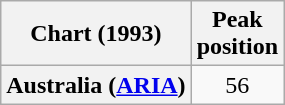<table class="wikitable plainrowheaders" style="text-align:center">
<tr>
<th scope="col">Chart (1993)</th>
<th scope="col">Peak<br>position</th>
</tr>
<tr>
<th scope="row">Australia (<a href='#'>ARIA</a>)</th>
<td>56</td>
</tr>
</table>
